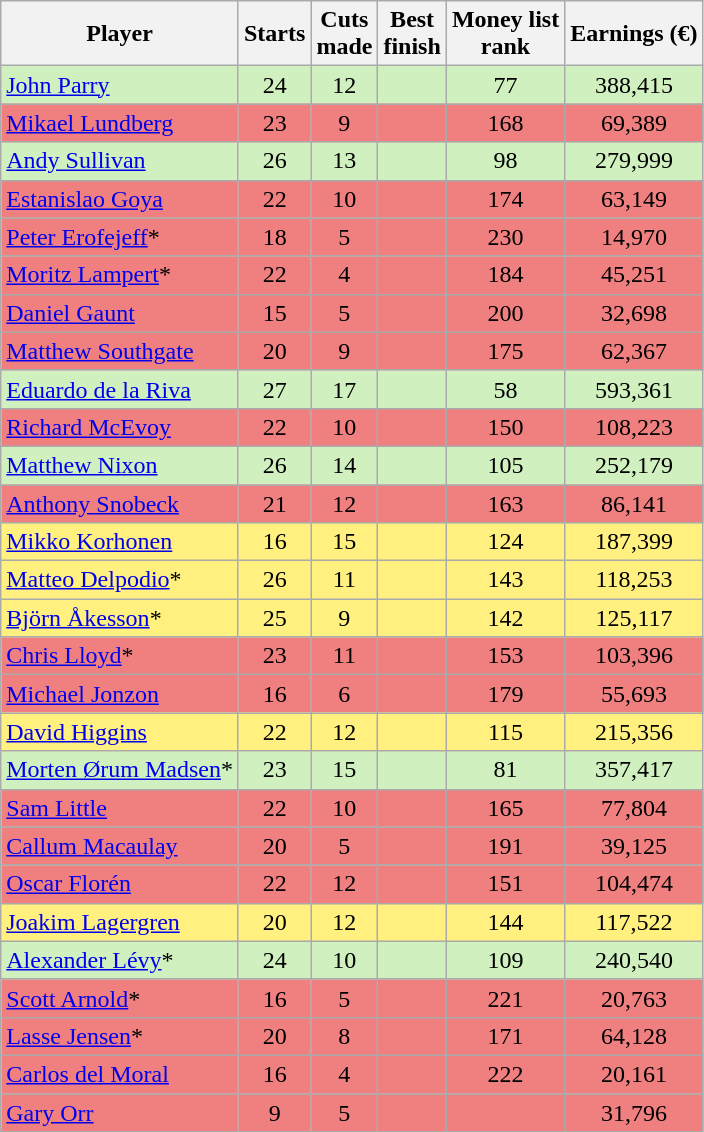<table class=" sortable wikitable" style="text-align:center">
<tr>
<th>Player</th>
<th>Starts</th>
<th>Cuts<br>made</th>
<th>Best<br>finish</th>
<th>Money list<br>rank</th>
<th>Earnings (€)</th>
</tr>
<tr style="background:#D0F0C0;">
<td align=left> <a href='#'>John Parry</a></td>
<td>24</td>
<td>12</td>
<td></td>
<td>77</td>
<td>388,415</td>
</tr>
<tr style="background:#F08080;">
<td align=left> <a href='#'>Mikael Lundberg</a></td>
<td>23</td>
<td>9</td>
<td></td>
<td>168</td>
<td>69,389</td>
</tr>
<tr style="background:#D0F0C0;">
<td align=left> <a href='#'>Andy Sullivan</a></td>
<td>26</td>
<td>13</td>
<td></td>
<td>98</td>
<td>279,999</td>
</tr>
<tr style="background:#F08080;">
<td align=left> <a href='#'>Estanislao Goya</a></td>
<td>22</td>
<td>10</td>
<td></td>
<td>174</td>
<td>63,149</td>
</tr>
<tr style="background:#F08080;">
<td align=left> <a href='#'>Peter Erofejeff</a>*</td>
<td>18</td>
<td>5</td>
<td></td>
<td>230</td>
<td>14,970</td>
</tr>
<tr style="background:#F08080;">
<td align=left> <a href='#'>Moritz Lampert</a>*</td>
<td>22</td>
<td>4</td>
<td></td>
<td>184</td>
<td>45,251</td>
</tr>
<tr style="background:#F08080;">
<td align=left> <a href='#'>Daniel Gaunt</a></td>
<td>15</td>
<td>5</td>
<td></td>
<td>200</td>
<td>32,698</td>
</tr>
<tr style="background:#F08080;">
<td align=left> <a href='#'>Matthew Southgate</a></td>
<td>20</td>
<td>9</td>
<td></td>
<td>175</td>
<td>62,367</td>
</tr>
<tr style="background:#D0F0C0;">
<td align=left> <a href='#'>Eduardo de la Riva</a></td>
<td>27</td>
<td>17</td>
<td></td>
<td>58</td>
<td>593,361</td>
</tr>
<tr style="background:#F08080;">
<td align=left> <a href='#'>Richard McEvoy</a></td>
<td>22</td>
<td>10</td>
<td></td>
<td>150</td>
<td>108,223</td>
</tr>
<tr style="background:#D0F0C0;">
<td align=left> <a href='#'>Matthew Nixon</a></td>
<td>26</td>
<td>14</td>
<td></td>
<td>105</td>
<td>252,179</td>
</tr>
<tr style="background:#F08080;">
<td align=left> <a href='#'>Anthony Snobeck</a></td>
<td>21</td>
<td>12</td>
<td></td>
<td>163</td>
<td>86,141</td>
</tr>
<tr style="background:#FFF080;">
<td align=left> <a href='#'>Mikko Korhonen</a></td>
<td>16</td>
<td>15</td>
<td></td>
<td>124</td>
<td>187,399</td>
</tr>
<tr style="background:#FFF080;">
<td align=left> <a href='#'>Matteo Delpodio</a>*</td>
<td>26</td>
<td>11</td>
<td></td>
<td>143</td>
<td>118,253</td>
</tr>
<tr style="background:#FFF080;">
<td align=left> <a href='#'>Björn Åkesson</a>*</td>
<td>25</td>
<td>9</td>
<td></td>
<td>142</td>
<td>125,117</td>
</tr>
<tr style="background:#F08080;">
<td align=left> <a href='#'>Chris Lloyd</a>*</td>
<td>23</td>
<td>11</td>
<td></td>
<td>153</td>
<td>103,396</td>
</tr>
<tr style="background:#F08080;">
<td align=left> <a href='#'>Michael Jonzon</a></td>
<td>16</td>
<td>6</td>
<td></td>
<td>179</td>
<td>55,693</td>
</tr>
<tr style="background:#FFF080;">
<td align=left> <a href='#'>David Higgins</a></td>
<td>22</td>
<td>12</td>
<td></td>
<td>115</td>
<td>215,356</td>
</tr>
<tr style="background:#D0F0C0;">
<td align=left> <a href='#'>Morten Ørum Madsen</a>*</td>
<td>23</td>
<td>15</td>
<td></td>
<td>81</td>
<td>357,417</td>
</tr>
<tr style="background:#F08080;">
<td align=left> <a href='#'>Sam Little</a></td>
<td>22</td>
<td>10</td>
<td></td>
<td>165</td>
<td>77,804</td>
</tr>
<tr style="background:#F08080;">
<td align=left> <a href='#'>Callum Macaulay</a></td>
<td>20</td>
<td>5</td>
<td></td>
<td>191</td>
<td>39,125</td>
</tr>
<tr style="background:#F08080;">
<td align=left> <a href='#'>Oscar Florén</a></td>
<td>22</td>
<td>12</td>
<td></td>
<td>151</td>
<td>104,474</td>
</tr>
<tr style="background:#FFF080;">
<td align=left> <a href='#'>Joakim Lagergren</a></td>
<td>20</td>
<td>12</td>
<td></td>
<td>144</td>
<td>117,522</td>
</tr>
<tr style="background:#D0F0C0;">
<td align=left> <a href='#'>Alexander Lévy</a>*</td>
<td>24</td>
<td>10</td>
<td></td>
<td>109</td>
<td>240,540</td>
</tr>
<tr style="background:#F08080;">
<td align=left> <a href='#'>Scott Arnold</a>*</td>
<td>16</td>
<td>5</td>
<td></td>
<td>221</td>
<td>20,763</td>
</tr>
<tr style="background:#F08080;">
<td align=left> <a href='#'>Lasse Jensen</a>*</td>
<td>20</td>
<td>8</td>
<td></td>
<td>171</td>
<td>64,128</td>
</tr>
<tr style="background:#F08080;">
<td align=left> <a href='#'>Carlos del Moral</a></td>
<td>16</td>
<td>4</td>
<td></td>
<td>222</td>
<td>20,161</td>
</tr>
<tr style="background:#F08080;">
<td align=left> <a href='#'>Gary Orr</a></td>
<td>9</td>
<td>5</td>
<td></td>
<td></td>
<td>31,796</td>
</tr>
</table>
